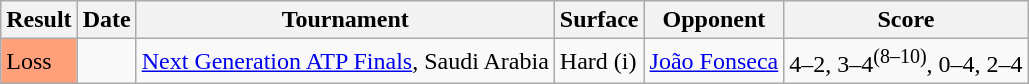<table class="wikitable">
<tr>
<th>Result</th>
<th>Date</th>
<th>Tournament</th>
<th>Surface</th>
<th>Opponent</th>
<th class=unsortable>Score</th>
</tr>
<tr>
<td bgcolor=FFA07A>Loss</td>
<td><a href='#'></a></td>
<td><a href='#'>Next Generation ATP Finals</a>, Saudi Arabia</td>
<td>Hard (i)</td>
<td> <a href='#'>João Fonseca</a></td>
<td>4–2, 3–4<sup>(8–10)</sup>, 0–4, 2–4</td>
</tr>
</table>
